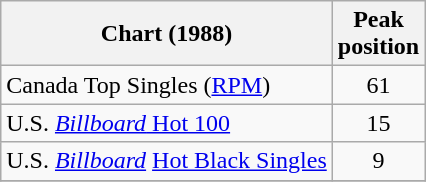<table class="wikitable sortable">
<tr>
<th>Chart (1988)</th>
<th>Peak<br>position</th>
</tr>
<tr>
<td>Canada Top Singles (<a href='#'>RPM</a>)</td>
<td align="center">61</td>
</tr>
<tr>
<td>U.S. <a href='#'><em>Billboard</em> Hot 100</a></td>
<td align="center">15</td>
</tr>
<tr>
<td>U.S. <em><a href='#'>Billboard</a></em> <a href='#'>Hot Black Singles</a></td>
<td align="center">9</td>
</tr>
<tr>
</tr>
</table>
